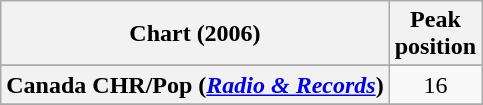<table class="wikitable sortable plainrowheaders" style="text-align:center">
<tr>
<th scope="col">Chart (2006)</th>
<th scope="col">Peak<br>position</th>
</tr>
<tr>
</tr>
<tr>
</tr>
<tr>
<th scope="row">Canada CHR/Pop (<em><a href='#'>Radio & Records</a></em>)</th>
<td>16</td>
</tr>
<tr>
</tr>
<tr>
</tr>
<tr>
</tr>
<tr>
</tr>
</table>
